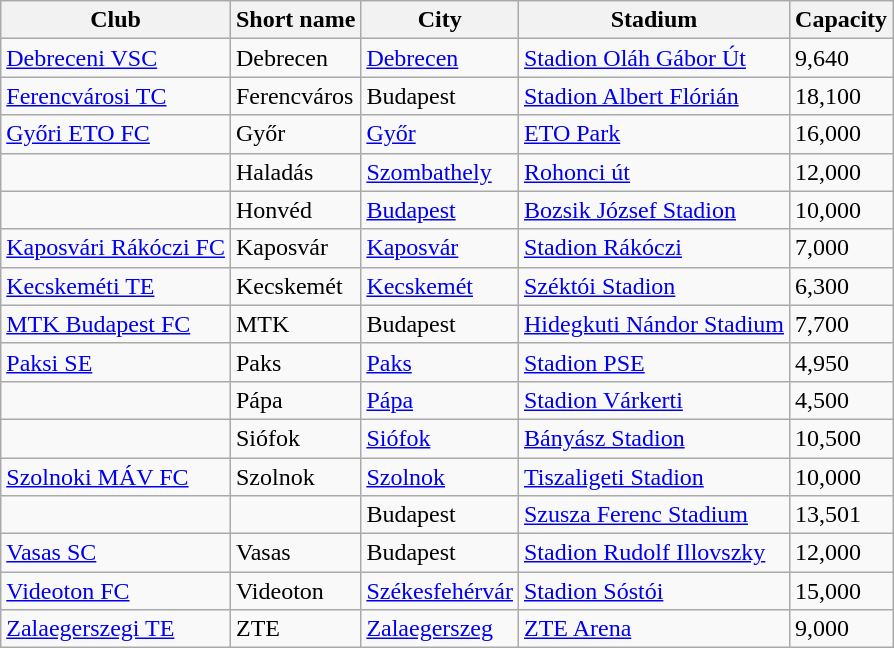<table class="wikitable sortable">
<tr>
<th>Club</th>
<th>Short name</th>
<th>City</th>
<th>Stadium</th>
<th>Capacity</th>
</tr>
<tr>
<td><a href='#'>Debreceni VSC</a></td>
<td>Debrecen</td>
<td><a href='#'>Debrecen</a></td>
<td><a href='#'>Stadion Oláh Gábor Út</a></td>
<td>9,640</td>
</tr>
<tr>
<td><a href='#'>Ferencvárosi TC</a></td>
<td>Ferencváros</td>
<td>Budapest</td>
<td><a href='#'>Stadion Albert Flórián</a></td>
<td>18,100</td>
</tr>
<tr>
<td><a href='#'>Győri ETO FC</a></td>
<td>Győr</td>
<td><a href='#'>Győr</a></td>
<td><a href='#'>ETO Park</a></td>
<td>16,000</td>
</tr>
<tr>
<td></td>
<td>Haladás</td>
<td><a href='#'>Szombathely</a></td>
<td><a href='#'>Rohonci út</a></td>
<td>12,000</td>
</tr>
<tr>
<td></td>
<td>Honvéd</td>
<td><a href='#'>Budapest</a></td>
<td><a href='#'>Bozsik József Stadion</a></td>
<td>10,000</td>
</tr>
<tr>
<td><a href='#'>Kaposvári Rákóczi FC</a></td>
<td>Kaposvár</td>
<td><a href='#'>Kaposvár</a></td>
<td><a href='#'>Stadion Rákóczi</a></td>
<td>7,000</td>
</tr>
<tr>
<td><a href='#'>Kecskeméti TE</a></td>
<td>Kecskemét</td>
<td><a href='#'>Kecskemét</a></td>
<td><a href='#'>Széktói Stadion</a></td>
<td>6,300</td>
</tr>
<tr>
<td><a href='#'>MTK Budapest FC</a></td>
<td>MTK</td>
<td>Budapest</td>
<td><a href='#'>Hidegkuti Nándor Stadium</a></td>
<td>7,700</td>
</tr>
<tr>
<td><a href='#'>Paksi SE</a></td>
<td>Paks</td>
<td><a href='#'>Paks</a></td>
<td><a href='#'>Stadion PSE</a></td>
<td>4,950</td>
</tr>
<tr>
<td></td>
<td>Pápa</td>
<td><a href='#'>Pápa</a></td>
<td><a href='#'>Stadion Várkerti</a></td>
<td>4,500</td>
</tr>
<tr>
<td></td>
<td>Siófok</td>
<td><a href='#'>Siófok</a></td>
<td><a href='#'>Bányász Stadion</a></td>
<td>10,500</td>
</tr>
<tr>
<td><a href='#'>Szolnoki MÁV FC</a></td>
<td>Szolnok</td>
<td><a href='#'>Szolnok</a></td>
<td><a href='#'>Tiszaligeti Stadion</a></td>
<td>10,000</td>
</tr>
<tr>
<td></td>
<td></td>
<td>Budapest</td>
<td><a href='#'>Szusza Ferenc Stadium</a></td>
<td>13,501</td>
</tr>
<tr>
<td><a href='#'>Vasas SC</a></td>
<td>Vasas</td>
<td>Budapest</td>
<td><a href='#'>Stadion Rudolf Illovszky</a></td>
<td>12,000</td>
</tr>
<tr>
<td><a href='#'>Videoton FC</a></td>
<td>Videoton</td>
<td><a href='#'>Székesfehérvár</a></td>
<td><a href='#'>Stadion Sóstói</a></td>
<td>15,000</td>
</tr>
<tr>
<td><a href='#'>Zalaegerszegi TE</a></td>
<td>ZTE</td>
<td><a href='#'>Zalaegerszeg</a></td>
<td><a href='#'>ZTE Arena</a></td>
<td>9,000</td>
</tr>
</table>
